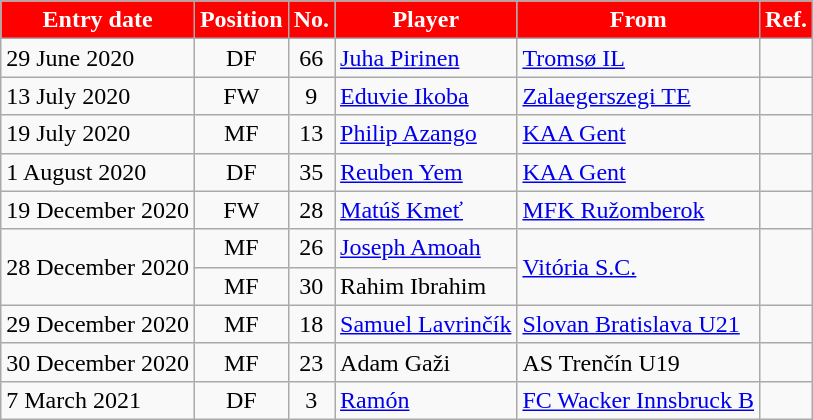<table class="wikitable sortable">
<tr>
<th style="background:#FF0000; color:#ffffff;"><strong>Entry date</strong></th>
<th style="background:#FF0000; color:#ffffff;"><strong>Position</strong></th>
<th style="background:#FF0000; color:#ffffff;"><strong>No.</strong></th>
<th style="background:#FF0000; color:#ffffff;"><strong>Player</strong></th>
<th style="background:#FF0000; color:#ffffff;"><strong>From</strong></th>
<th style="background:#FF0000; color:#ffffff;"><strong>Ref.</strong></th>
</tr>
<tr>
<td>29 June 2020</td>
<td style="text-align:center;">DF</td>
<td style="text-align:center;">66</td>
<td style="text-align:left;"> <a href='#'>Juha Pirinen</a></td>
<td style="text-align:left;"> <a href='#'>Tromsø IL</a></td>
<td></td>
</tr>
<tr>
<td>13 July 2020</td>
<td style="text-align:center;">FW</td>
<td style="text-align:center;">9</td>
<td style="text-align:left;"> <a href='#'>Eduvie Ikoba</a></td>
<td style="text-align:left;"> <a href='#'>Zalaegerszegi TE</a></td>
<td></td>
</tr>
<tr>
<td>19 July 2020</td>
<td style="text-align:center;">MF</td>
<td style="text-align:center;">13</td>
<td style="text-align:left;"> <a href='#'>Philip Azango</a></td>
<td style="text-align:left;"> <a href='#'>KAA Gent</a></td>
<td></td>
</tr>
<tr>
<td>1 August 2020</td>
<td style="text-align:center;">DF</td>
<td style="text-align:center;">35</td>
<td style="text-align:left;"> <a href='#'>Reuben Yem</a></td>
<td style="text-align:left;"> <a href='#'>KAA Gent</a></td>
<td></td>
</tr>
<tr>
<td>19 December 2020</td>
<td style="text-align:center;">FW</td>
<td style="text-align:center;">28</td>
<td style="text-align:left;"> <a href='#'>Matúš Kmeť</a></td>
<td style="text-align:left;"> <a href='#'>MFK Ružomberok</a></td>
<td></td>
</tr>
<tr>
<td rowspan=2>28 December 2020</td>
<td style="text-align:center;">MF</td>
<td style="text-align:center;">26</td>
<td style="text-align:left;"> <a href='#'>Joseph Amoah</a></td>
<td rowspan=2> <a href='#'>Vitória S.C.</a></td>
<td rowspan=2></td>
</tr>
<tr>
<td style="text-align:center;">MF</td>
<td style="text-align:center;">30</td>
<td style="text-align:left;"> Rahim Ibrahim</td>
</tr>
<tr>
<td>29 December 2020</td>
<td style="text-align:center;">MF</td>
<td style="text-align:center;">18</td>
<td style="text-align:left;"> <a href='#'>Samuel Lavrinčík</a></td>
<td style="text-align:left;"> <a href='#'>Slovan Bratislava U21</a></td>
<td></td>
</tr>
<tr>
<td>30 December 2020</td>
<td style="text-align:center;">MF</td>
<td style="text-align:center;">23</td>
<td style="text-align:left;"> Adam Gaži</td>
<td style="text-align:left;"> AS Trenčín U19</td>
<td></td>
</tr>
<tr>
<td>7 March 2021</td>
<td style="text-align:center;">DF</td>
<td style="text-align:center;">3</td>
<td style="text-align:left;"> <a href='#'>Ramón</a></td>
<td style="text-align:left;"> <a href='#'>FC Wacker Innsbruck B</a></td>
<td></td>
</tr>
</table>
